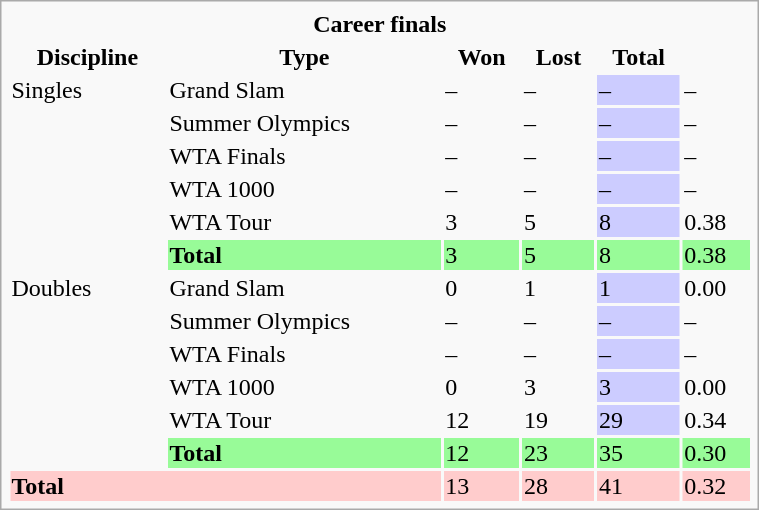<table class="infobox vcard vevent nowrap" width="40%">
<tr>
<th colspan="6">Career finals</th>
</tr>
<tr>
<th>Discipline</th>
<th>Type</th>
<th>Won</th>
<th>Lost</th>
<th>Total</th>
<th></th>
</tr>
<tr>
<td rowspan="6">Singles</td>
<td>Grand Slam</td>
<td>–</td>
<td>–</td>
<td bgcolor="CCCCFF">–</td>
<td>–</td>
</tr>
<tr>
<td>Summer Olympics</td>
<td>–</td>
<td>–</td>
<td bgcolor="CCCCFF">–</td>
<td>–</td>
</tr>
<tr>
<td>WTA Finals</td>
<td>–</td>
<td>–</td>
<td bgcolor="CCCCFF">–</td>
<td>–</td>
</tr>
<tr>
<td>WTA 1000</td>
<td>–</td>
<td>–</td>
<td bgcolor="CCCCFF">–</td>
<td>–</td>
</tr>
<tr>
<td>WTA Tour</td>
<td>3</td>
<td>5</td>
<td bgcolor="CCCCFF">8</td>
<td>0.38</td>
</tr>
<tr bgcolor="98FB98">
<td><strong>Total</strong></td>
<td>3</td>
<td>5</td>
<td>8</td>
<td>0.38</td>
</tr>
<tr>
<td rowspan="6">Doubles</td>
<td>Grand Slam</td>
<td>0</td>
<td>1</td>
<td bgcolor="CCCCFF">1</td>
<td>0.00</td>
</tr>
<tr>
<td>Summer Olympics</td>
<td>–</td>
<td>–</td>
<td bgcolor="CCCCFF">–</td>
<td>–</td>
</tr>
<tr>
<td>WTA Finals</td>
<td>–</td>
<td>–</td>
<td bgcolor="CCCCFF">–</td>
<td>–</td>
</tr>
<tr>
<td>WTA 1000</td>
<td>0</td>
<td>3</td>
<td bgcolor="CCCCFF">3</td>
<td>0.00</td>
</tr>
<tr>
<td>WTA Tour</td>
<td>12</td>
<td>19</td>
<td bgcolor="CCCCFF">29</td>
<td>0.34</td>
</tr>
<tr bgcolor="98FB98">
<td><strong>Total</strong></td>
<td>12</td>
<td>23</td>
<td>35</td>
<td>0.30</td>
</tr>
<tr bgcolor="FFCCCC">
<td colspan="2"><strong>Total</strong></td>
<td>13</td>
<td>28</td>
<td>41</td>
<td>0.32</td>
</tr>
</table>
